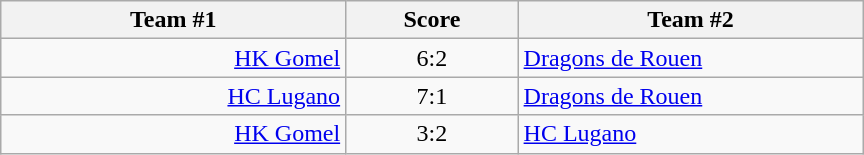<table class="wikitable" style="text-align: center;">
<tr>
<th width=22%>Team #1</th>
<th width=11%>Score</th>
<th width=22%>Team #2</th>
</tr>
<tr>
<td style="text-align: right;"><a href='#'>HK Gomel</a> </td>
<td>6:2</td>
<td style="text-align: left;"> <a href='#'>Dragons de Rouen</a></td>
</tr>
<tr>
<td style="text-align: right;"><a href='#'>HC Lugano</a> </td>
<td>7:1</td>
<td style="text-align: left;"> <a href='#'>Dragons de Rouen</a></td>
</tr>
<tr>
<td style="text-align: right;"><a href='#'>HK Gomel</a> </td>
<td>3:2</td>
<td style="text-align: left;"> <a href='#'>HC Lugano</a></td>
</tr>
</table>
